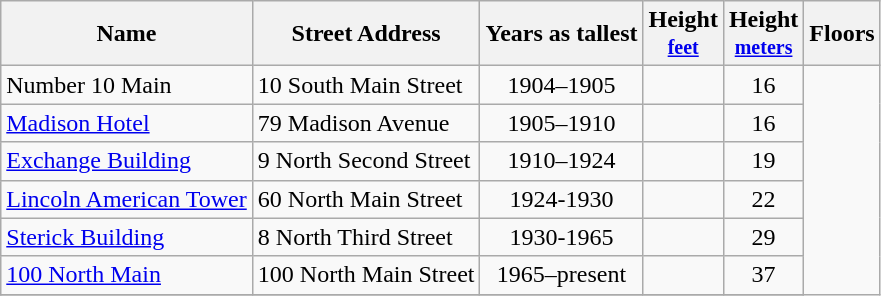<table class="wikitable sortable">
<tr>
<th>Name</th>
<th>Street Address</th>
<th>Years as tallest</th>
<th>Height<br><small><a href='#'>feet</a></small></th>
<th>Height<br><small><a href='#'>meters</a></small></th>
<th>Floors</th>
</tr>
<tr>
<td>Number 10 Main</td>
<td>10 South Main Street</td>
<td align="center">1904–1905</td>
<td></td>
<td align="center">16</td>
</tr>
<tr>
<td><a href='#'>Madison Hotel</a></td>
<td>79 Madison Avenue</td>
<td align="center">1905–1910</td>
<td></td>
<td align="center">16</td>
</tr>
<tr>
<td><a href='#'>Exchange Building</a></td>
<td>9 North Second Street</td>
<td align="center">1910–1924</td>
<td></td>
<td align="center">19</td>
</tr>
<tr>
<td><a href='#'>Lincoln American Tower</a></td>
<td>60 North Main Street</td>
<td align="center">1924-1930</td>
<td></td>
<td align="center">22</td>
</tr>
<tr>
<td><a href='#'>Sterick Building</a></td>
<td>8 North Third Street</td>
<td align="center">1930-1965</td>
<td></td>
<td align="center">29</td>
</tr>
<tr>
<td><a href='#'>100 North Main</a></td>
<td>100 North Main Street</td>
<td align="center">1965–present</td>
<td></td>
<td align="center">37</td>
</tr>
<tr>
</tr>
</table>
